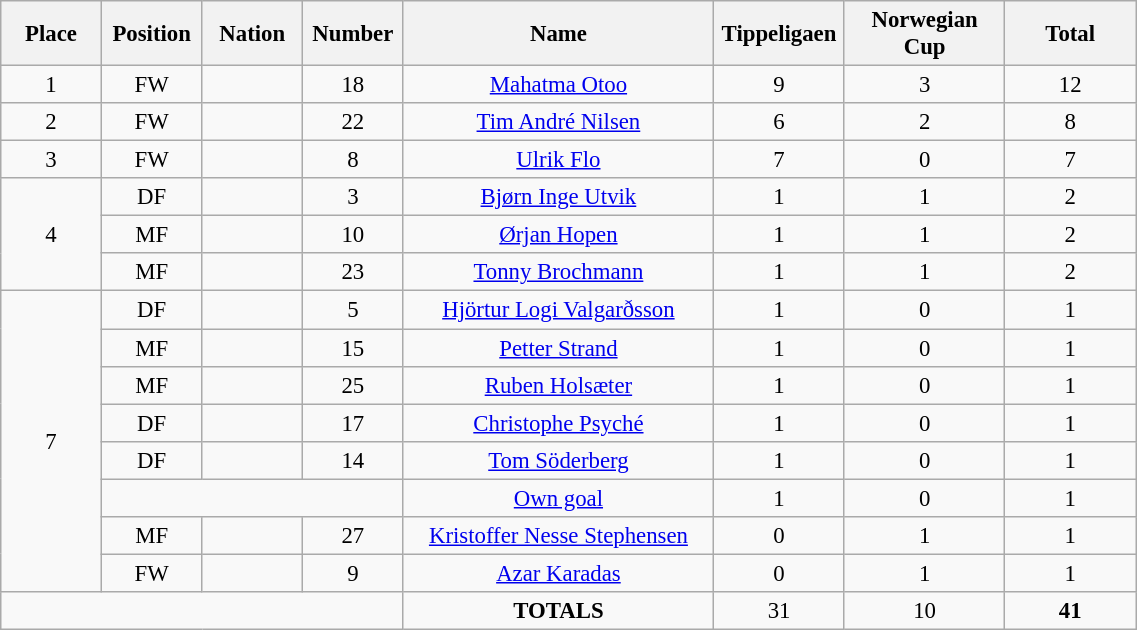<table class="wikitable" style="font-size: 95%; text-align: center;">
<tr>
<th width=60>Place</th>
<th width=60>Position</th>
<th width=60>Nation</th>
<th width=60>Number</th>
<th width=200>Name</th>
<th width=80>Tippeligaen</th>
<th width=100>Norwegian Cup</th>
<th width=80><strong>Total</strong></th>
</tr>
<tr>
<td>1</td>
<td>FW</td>
<td></td>
<td>18</td>
<td><a href='#'>Mahatma Otoo</a></td>
<td>9</td>
<td>3</td>
<td>12</td>
</tr>
<tr>
<td>2</td>
<td>FW</td>
<td></td>
<td>22</td>
<td><a href='#'>Tim André Nilsen</a></td>
<td>6</td>
<td>2</td>
<td>8</td>
</tr>
<tr>
<td>3</td>
<td>FW</td>
<td></td>
<td>8</td>
<td><a href='#'>Ulrik Flo</a></td>
<td>7</td>
<td>0</td>
<td>7</td>
</tr>
<tr>
<td rowspan=3>4</td>
<td>DF</td>
<td></td>
<td>3</td>
<td><a href='#'>Bjørn Inge Utvik</a></td>
<td>1</td>
<td>1</td>
<td>2</td>
</tr>
<tr>
<td>MF</td>
<td></td>
<td>10</td>
<td><a href='#'>Ørjan Hopen</a></td>
<td>1</td>
<td>1</td>
<td>2</td>
</tr>
<tr>
<td>MF</td>
<td></td>
<td>23</td>
<td><a href='#'>Tonny Brochmann</a></td>
<td>1</td>
<td>1</td>
<td>2</td>
</tr>
<tr>
<td rowspan=8>7</td>
<td>DF</td>
<td></td>
<td>5</td>
<td><a href='#'>Hjörtur Logi Valgarðsson</a></td>
<td>1</td>
<td>0</td>
<td>1</td>
</tr>
<tr>
<td>MF</td>
<td></td>
<td>15</td>
<td><a href='#'>Petter Strand</a></td>
<td>1</td>
<td>0</td>
<td>1</td>
</tr>
<tr>
<td>MF</td>
<td></td>
<td>25</td>
<td><a href='#'>Ruben Holsæter</a></td>
<td>1</td>
<td>0</td>
<td>1</td>
</tr>
<tr>
<td>DF</td>
<td></td>
<td>17</td>
<td><a href='#'>Christophe Psyché</a></td>
<td>1</td>
<td>0</td>
<td>1</td>
</tr>
<tr>
<td>DF</td>
<td></td>
<td>14</td>
<td><a href='#'>Tom Söderberg</a></td>
<td>1</td>
<td>0</td>
<td>1</td>
</tr>
<tr>
<td colspan=3></td>
<td><a href='#'>Own goal</a></td>
<td>1</td>
<td>0</td>
<td>1</td>
</tr>
<tr>
<td>MF</td>
<td></td>
<td>27</td>
<td><a href='#'>Kristoffer Nesse Stephensen</a></td>
<td>0</td>
<td>1</td>
<td>1</td>
</tr>
<tr>
<td>FW</td>
<td></td>
<td>9</td>
<td><a href='#'>Azar Karadas</a></td>
<td>0</td>
<td>1</td>
<td>1</td>
</tr>
<tr>
<td colspan=4></td>
<td><strong>TOTALS</strong></td>
<td>31</td>
<td>10</td>
<td><strong>41</strong></td>
</tr>
</table>
